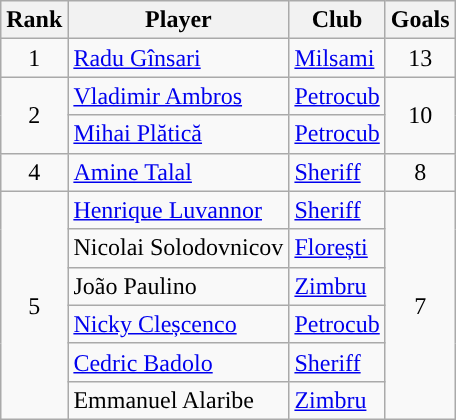<table class="wikitable">
<tr>
<th>Rank</th>
<th>Player</th>
<th>Club</th>
<th>Goals</th>
</tr>
<tr>
<td rowspan=1 align=center>1</td>
<td> <a href='#'>Radu Gînsari</a></td>
<td><a href='#'>Milsami</a></td>
<td rowspan=1 align=center>13</td>
</tr>
<tr>
<td rowspan=2 align=center>2</td>
<td> <a href='#'>Vladimir Ambros</a></td>
<td><a href='#'>Petrocub</a></td>
<td rowspan=2 align=center>10</td>
</tr>
<tr>
<td> <a href='#'>Mihai Plătică</a></td>
<td><a href='#'>Petrocub</a></td>
</tr>
<tr>
<td rowspan=1 align=center>4</td>
<td> <a href='#'>Amine Talal</a></td>
<td><a href='#'>Sheriff</a></td>
<td rowspan=1 align=center>8</td>
</tr>
<tr>
<td rowspan=6 align=center>5</td>
<td> <a href='#'>Henrique Luvannor</a></td>
<td><a href='#'>Sheriff</a></td>
<td rowspan=6 align=center>7</td>
</tr>
<tr>
<td> Nicolai Solodovnicov</td>
<td><a href='#'>Florești</a></td>
</tr>
<tr>
<td> João Paulino</td>
<td><a href='#'>Zimbru</a></td>
</tr>
<tr>
<td> <a href='#'>Nicky Cleșcenco</a></td>
<td><a href='#'>Petrocub</a></td>
</tr>
<tr>
<td> <a href='#'>Cedric Badolo</a></td>
<td><a href='#'>Sheriff</a></td>
</tr>
<tr>
<td> Emmanuel Alaribe</td>
<td><a href='#'>Zimbru</a></td>
</tr>
</table>
